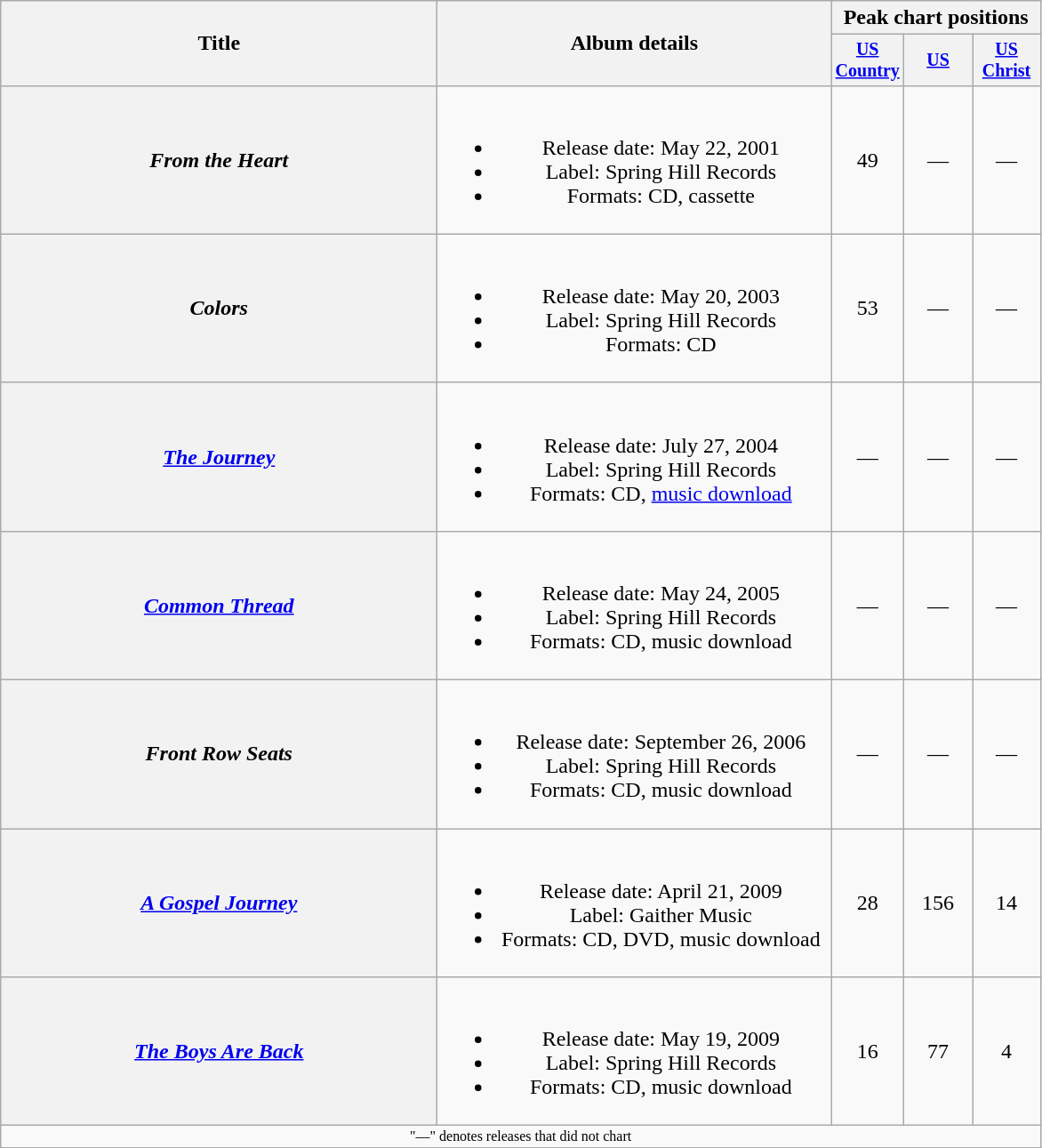<table class="wikitable plainrowheaders" style="text-align:center;">
<tr>
<th rowspan="2" style="width:20em;">Title</th>
<th rowspan="2" style="width:18em;">Album details</th>
<th colspan="3">Peak chart positions</th>
</tr>
<tr style="font-size:smaller;">
<th width="45"><a href='#'>US Country</a><br></th>
<th width="45"><a href='#'>US</a><br></th>
<th width="45"><a href='#'>US<br>Christ</a><br></th>
</tr>
<tr>
<th scope="row"><em>From the Heart</em></th>
<td><br><ul><li>Release date: May 22, 2001</li><li>Label: Spring Hill Records</li><li>Formats: CD, cassette</li></ul></td>
<td>49</td>
<td>—</td>
<td>—</td>
</tr>
<tr>
<th scope="row"><em>Colors</em></th>
<td><br><ul><li>Release date: May 20, 2003</li><li>Label: Spring Hill Records</li><li>Formats: CD</li></ul></td>
<td>53</td>
<td>—</td>
<td>—</td>
</tr>
<tr>
<th scope="row"><em><a href='#'>The Journey</a></em></th>
<td><br><ul><li>Release date: July 27, 2004</li><li>Label: Spring Hill Records</li><li>Formats: CD, <a href='#'>music download</a></li></ul></td>
<td>—</td>
<td>—</td>
<td>—</td>
</tr>
<tr>
<th scope="row"><em><a href='#'>Common Thread</a></em></th>
<td><br><ul><li>Release date: May 24, 2005</li><li>Label: Spring Hill Records</li><li>Formats: CD, music download</li></ul></td>
<td>—</td>
<td>—</td>
<td>—</td>
</tr>
<tr>
<th scope="row"><em>Front Row Seats</em></th>
<td><br><ul><li>Release date: September 26, 2006</li><li>Label: Spring Hill Records</li><li>Formats: CD, music download</li></ul></td>
<td>—</td>
<td>—</td>
<td>—</td>
</tr>
<tr>
<th scope="row"><em><a href='#'>A Gospel Journey</a></em></th>
<td><br><ul><li>Release date: April 21, 2009</li><li>Label: Gaither Music</li><li>Formats: CD, DVD, music download</li></ul></td>
<td>28</td>
<td>156</td>
<td>14</td>
</tr>
<tr>
<th scope="row"><em><a href='#'>The Boys Are Back</a></em></th>
<td><br><ul><li>Release date: May 19, 2009</li><li>Label: Spring Hill Records</li><li>Formats: CD, music download</li></ul></td>
<td>16</td>
<td>77</td>
<td>4</td>
</tr>
<tr>
<td colspan="10" style="font-size:8pt">"—" denotes releases that did not chart</td>
</tr>
<tr>
</tr>
</table>
